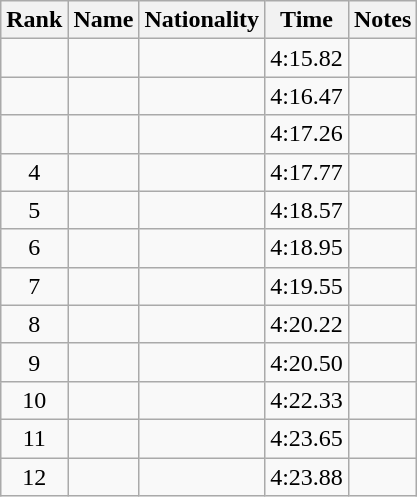<table class="wikitable sortable" style="text-align:center">
<tr>
<th>Rank</th>
<th>Name</th>
<th>Nationality</th>
<th>Time</th>
<th>Notes</th>
</tr>
<tr>
<td></td>
<td align=left></td>
<td align=left></td>
<td>4:15.82</td>
<td></td>
</tr>
<tr>
<td></td>
<td align=left></td>
<td align=left></td>
<td>4:16.47</td>
<td></td>
</tr>
<tr>
<td></td>
<td align=left></td>
<td align=left></td>
<td>4:17.26</td>
<td></td>
</tr>
<tr>
<td>4</td>
<td align=left></td>
<td align=left></td>
<td>4:17.77</td>
<td></td>
</tr>
<tr>
<td>5</td>
<td align=left></td>
<td align=left></td>
<td>4:18.57</td>
<td></td>
</tr>
<tr>
<td>6</td>
<td align=left></td>
<td align=left></td>
<td>4:18.95</td>
<td></td>
</tr>
<tr>
<td>7</td>
<td align=left></td>
<td align=left></td>
<td>4:19.55</td>
<td></td>
</tr>
<tr>
<td>8</td>
<td align=left></td>
<td align=left></td>
<td>4:20.22</td>
<td></td>
</tr>
<tr>
<td>9</td>
<td align=left></td>
<td align=left></td>
<td>4:20.50</td>
<td></td>
</tr>
<tr>
<td>10</td>
<td align=left></td>
<td align=left></td>
<td>4:22.33</td>
<td></td>
</tr>
<tr>
<td>11</td>
<td align=left></td>
<td align=left></td>
<td>4:23.65</td>
<td></td>
</tr>
<tr>
<td>12</td>
<td align=left></td>
<td align=left></td>
<td>4:23.88</td>
<td></td>
</tr>
</table>
